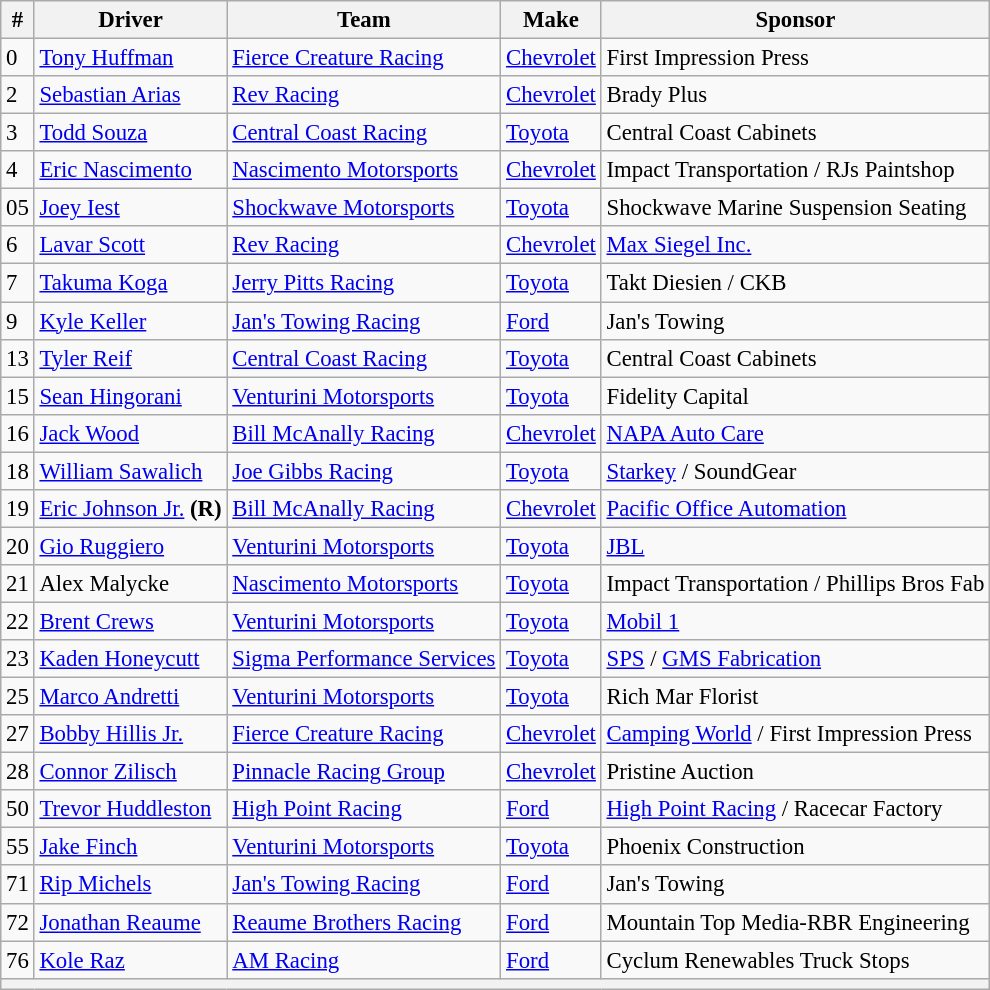<table class="wikitable" style="font-size: 95%;">
<tr>
<th>#</th>
<th>Driver</th>
<th>Team</th>
<th>Make</th>
<th>Sponsor</th>
</tr>
<tr>
<td>0</td>
<td><a href='#'>Tony Huffman</a></td>
<td><a href='#'>Fierce Creature Racing</a></td>
<td><a href='#'>Chevrolet</a></td>
<td>First Impression Press</td>
</tr>
<tr>
<td>2</td>
<td><a href='#'>Sebastian Arias</a></td>
<td><a href='#'>Rev Racing</a></td>
<td><a href='#'>Chevrolet</a></td>
<td>Brady Plus</td>
</tr>
<tr>
<td>3</td>
<td><a href='#'>Todd Souza</a></td>
<td><a href='#'>Central Coast Racing</a></td>
<td><a href='#'>Toyota</a></td>
<td>Central Coast Cabinets</td>
</tr>
<tr>
<td>4</td>
<td><a href='#'>Eric Nascimento</a></td>
<td><a href='#'>Nascimento Motorsports</a></td>
<td><a href='#'>Chevrolet</a></td>
<td>Impact Transportation / RJs Paintshop</td>
</tr>
<tr>
<td>05</td>
<td><a href='#'>Joey Iest</a></td>
<td><a href='#'>Shockwave Motorsports</a></td>
<td><a href='#'>Toyota</a></td>
<td>Shockwave Marine Suspension Seating</td>
</tr>
<tr>
<td>6</td>
<td><a href='#'>Lavar Scott</a></td>
<td><a href='#'>Rev Racing</a></td>
<td><a href='#'>Chevrolet</a></td>
<td><a href='#'>Max Siegel Inc.</a></td>
</tr>
<tr>
<td>7</td>
<td><a href='#'>Takuma Koga</a></td>
<td><a href='#'>Jerry Pitts Racing</a></td>
<td><a href='#'>Toyota</a></td>
<td>Takt Diesien / CKB</td>
</tr>
<tr>
<td>9</td>
<td><a href='#'>Kyle Keller</a></td>
<td><a href='#'>Jan's Towing Racing</a></td>
<td><a href='#'>Ford</a></td>
<td>Jan's Towing</td>
</tr>
<tr>
<td>13</td>
<td><a href='#'>Tyler Reif</a></td>
<td><a href='#'>Central Coast Racing</a></td>
<td><a href='#'>Toyota</a></td>
<td>Central Coast Cabinets</td>
</tr>
<tr>
<td>15</td>
<td><a href='#'>Sean Hingorani</a></td>
<td><a href='#'>Venturini Motorsports</a></td>
<td><a href='#'>Toyota</a></td>
<td>Fidelity Capital</td>
</tr>
<tr>
<td>16</td>
<td><a href='#'>Jack Wood</a></td>
<td><a href='#'>Bill McAnally Racing</a></td>
<td><a href='#'>Chevrolet</a></td>
<td><a href='#'>NAPA Auto Care</a></td>
</tr>
<tr>
<td>18</td>
<td><a href='#'>William Sawalich</a></td>
<td><a href='#'>Joe Gibbs Racing</a></td>
<td><a href='#'>Toyota</a></td>
<td><a href='#'>Starkey</a> / SoundGear</td>
</tr>
<tr>
<td>19</td>
<td nowrap><a href='#'>Eric Johnson Jr.</a> <strong>(R)</strong></td>
<td><a href='#'>Bill McAnally Racing</a></td>
<td><a href='#'>Chevrolet</a></td>
<td><a href='#'>Pacific Office Automation</a></td>
</tr>
<tr>
<td>20</td>
<td><a href='#'>Gio Ruggiero</a></td>
<td><a href='#'>Venturini Motorsports</a></td>
<td><a href='#'>Toyota</a></td>
<td><a href='#'>JBL</a></td>
</tr>
<tr>
<td>21</td>
<td>Alex Malycke</td>
<td><a href='#'>Nascimento Motorsports</a></td>
<td><a href='#'>Toyota</a></td>
<td nowrap>Impact Transportation / Phillips Bros Fab</td>
</tr>
<tr>
<td>22</td>
<td><a href='#'>Brent Crews</a></td>
<td><a href='#'>Venturini Motorsports</a></td>
<td><a href='#'>Toyota</a></td>
<td><a href='#'>Mobil 1</a></td>
</tr>
<tr>
<td>23</td>
<td><a href='#'>Kaden Honeycutt</a></td>
<td nowrap><a href='#'>Sigma Performance Services</a></td>
<td><a href='#'>Toyota</a></td>
<td><a href='#'>SPS</a> / <a href='#'>GMS Fabrication</a></td>
</tr>
<tr>
<td>25</td>
<td><a href='#'>Marco Andretti</a></td>
<td><a href='#'>Venturini Motorsports</a></td>
<td><a href='#'>Toyota</a></td>
<td>Rich Mar Florist</td>
</tr>
<tr>
<td>27</td>
<td><a href='#'>Bobby Hillis Jr.</a></td>
<td><a href='#'>Fierce Creature Racing</a></td>
<td><a href='#'>Chevrolet</a></td>
<td nowrap><a href='#'>Camping World</a> / First Impression Press</td>
</tr>
<tr>
<td>28</td>
<td><a href='#'>Connor Zilisch</a></td>
<td><a href='#'>Pinnacle Racing Group</a></td>
<td><a href='#'>Chevrolet</a></td>
<td>Pristine Auction</td>
</tr>
<tr>
<td>50</td>
<td><a href='#'>Trevor Huddleston</a></td>
<td><a href='#'>High Point Racing</a></td>
<td><a href='#'>Ford</a></td>
<td><a href='#'>High Point Racing</a> / Racecar Factory</td>
</tr>
<tr>
<td>55</td>
<td><a href='#'>Jake Finch</a></td>
<td><a href='#'>Venturini Motorsports</a></td>
<td><a href='#'>Toyota</a></td>
<td>Phoenix Construction</td>
</tr>
<tr>
<td>71</td>
<td><a href='#'>Rip Michels</a></td>
<td><a href='#'>Jan's Towing Racing</a></td>
<td><a href='#'>Ford</a></td>
<td>Jan's Towing</td>
</tr>
<tr>
<td>72</td>
<td><a href='#'>Jonathan Reaume</a></td>
<td><a href='#'>Reaume Brothers Racing</a></td>
<td><a href='#'>Ford</a></td>
<td>Mountain Top Media-RBR Engineering</td>
</tr>
<tr>
<td>76</td>
<td><a href='#'>Kole Raz</a></td>
<td><a href='#'>AM Racing</a></td>
<td><a href='#'>Ford</a></td>
<td>Cyclum Renewables Truck Stops</td>
</tr>
<tr>
<th colspan="5"></th>
</tr>
</table>
